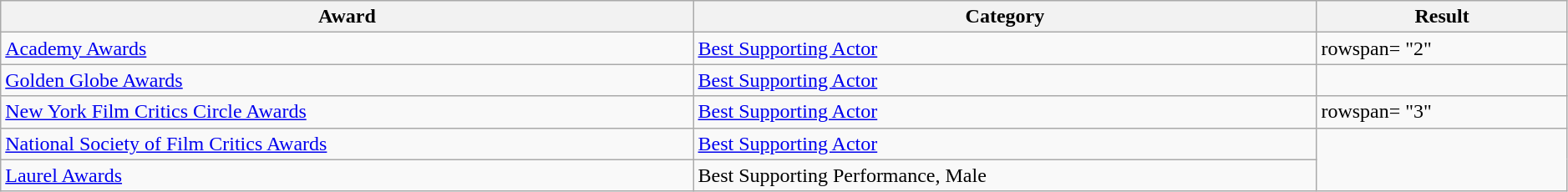<table class="wikitable sortable" style="width: 99%;">
<tr>
<th scope="col">Award</th>
<th scope="col">Category</th>
<th scope="col">Result</th>
</tr>
<tr>
<td><a href='#'>Academy Awards</a></td>
<td><a href='#'>Best Supporting Actor</a></td>
<td>rowspan= "2" </td>
</tr>
<tr>
<td><a href='#'>Golden Globe Awards</a></td>
<td><a href='#'>Best Supporting Actor</a></td>
</tr>
<tr>
<td><a href='#'>New York Film Critics Circle Awards</a></td>
<td><a href='#'>Best Supporting Actor</a></td>
<td>rowspan= "3" </td>
</tr>
<tr>
<td><a href='#'>National Society of Film Critics Awards</a></td>
<td><a href='#'>Best Supporting Actor</a></td>
</tr>
<tr>
<td><a href='#'>Laurel Awards</a></td>
<td>Best Supporting Performance, Male</td>
</tr>
</table>
